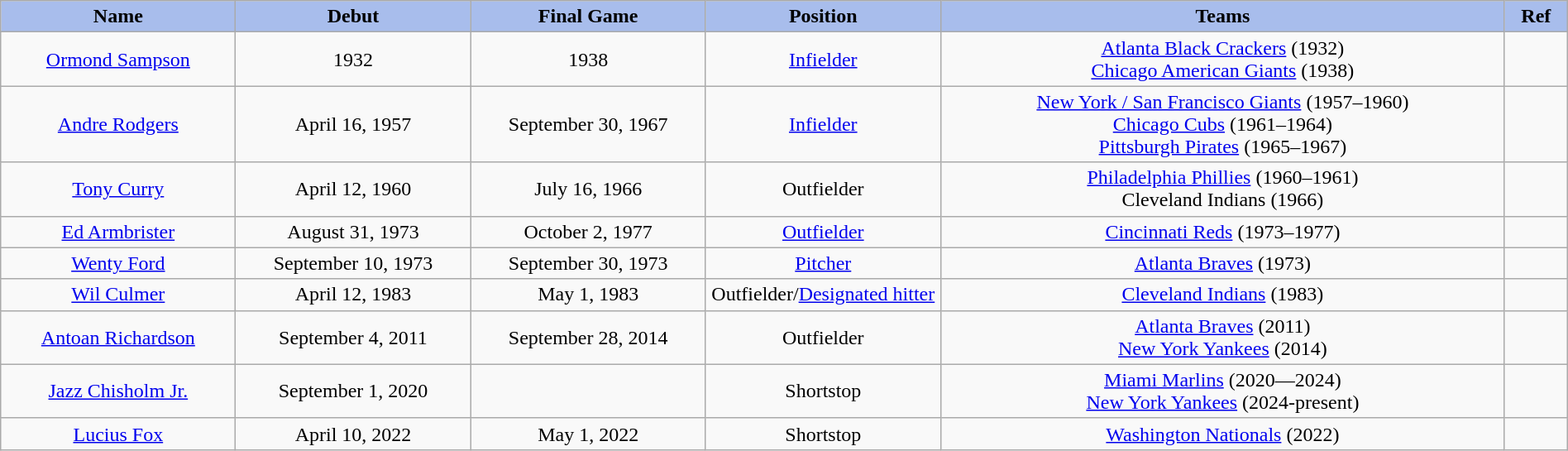<table class="wikitable" style="width: 100%">
<tr>
<th style="background:#A8BDEC;" width=15%>Name</th>
<th width=15% style="background:#A8BDEC;">Debut</th>
<th width=15% style="background:#A8BDEC;">Final Game</th>
<th width=15% style="background:#A8BDEC;">Position</th>
<th width=36% style="background:#A8BDEC;">Teams</th>
<th width=4% style="background:#A8BDEC;">Ref</th>
</tr>
<tr align=center>
<td><a href='#'>Ormond Sampson</a></td>
<td>1932</td>
<td>1938</td>
<td><a href='#'>Infielder</a></td>
<td><a href='#'>Atlanta Black Crackers</a> (1932)<br><a href='#'>Chicago American Giants</a> (1938)</td>
<td></td>
</tr>
<tr align=center>
<td><a href='#'>Andre Rodgers</a></td>
<td>April 16, 1957</td>
<td>September 30, 1967</td>
<td><a href='#'>Infielder</a></td>
<td><a href='#'>New York / San Francisco Giants</a> (1957–1960)<br><a href='#'>Chicago Cubs</a> (1961–1964)<br><a href='#'>Pittsburgh Pirates</a> (1965–1967)</td>
<td></td>
</tr>
<tr align=center>
<td><a href='#'>Tony Curry</a></td>
<td>April 12, 1960</td>
<td>July 16, 1966</td>
<td>Outfielder</td>
<td><a href='#'>Philadelphia Phillies</a> (1960–1961)<br>Cleveland Indians (1966)</td>
<td></td>
</tr>
<tr align=center>
<td><a href='#'>Ed Armbrister</a></td>
<td>August 31, 1973</td>
<td>October 2, 1977</td>
<td><a href='#'>Outfielder</a></td>
<td><a href='#'>Cincinnati Reds</a> (1973–1977)</td>
<td></td>
</tr>
<tr align=center>
<td><a href='#'>Wenty Ford</a></td>
<td>September 10, 1973</td>
<td>September 30, 1973</td>
<td><a href='#'>Pitcher</a></td>
<td><a href='#'>Atlanta Braves</a> (1973)</td>
<td></td>
</tr>
<tr align=center>
<td><a href='#'>Wil Culmer</a></td>
<td>April 12, 1983</td>
<td>May 1, 1983</td>
<td>Outfielder/<a href='#'>Designated hitter</a></td>
<td><a href='#'>Cleveland Indians</a> (1983)</td>
<td></td>
</tr>
<tr align=center>
<td><a href='#'>Antoan Richardson</a></td>
<td>September 4, 2011</td>
<td>September 28, 2014</td>
<td>Outfielder</td>
<td><a href='#'>Atlanta Braves</a> (2011)<br><a href='#'>New York Yankees</a> (2014)</td>
<td></td>
</tr>
<tr align=center>
<td><a href='#'>Jazz Chisholm Jr.</a></td>
<td>September 1, 2020</td>
<td></td>
<td>Shortstop</td>
<td><a href='#'>Miami Marlins</a> (2020—2024)<br><a href='#'>New York Yankees</a> (2024-present)</td>
<td></td>
</tr>
<tr align=center>
<td><a href='#'>Lucius Fox</a></td>
<td>April 10, 2022</td>
<td>May 1, 2022</td>
<td>Shortstop</td>
<td><a href='#'>Washington Nationals</a> (2022)</td>
<td></td>
</tr>
</table>
